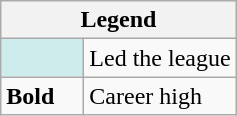<table class="wikitable mw-collapsible mw-collapsed">
<tr>
<th colspan="2">Legend</th>
</tr>
<tr>
<td style="background:#cfecec; width:3em;"></td>
<td>Led the league</td>
</tr>
<tr>
<td><strong>Bold</strong></td>
<td>Career high</td>
</tr>
</table>
